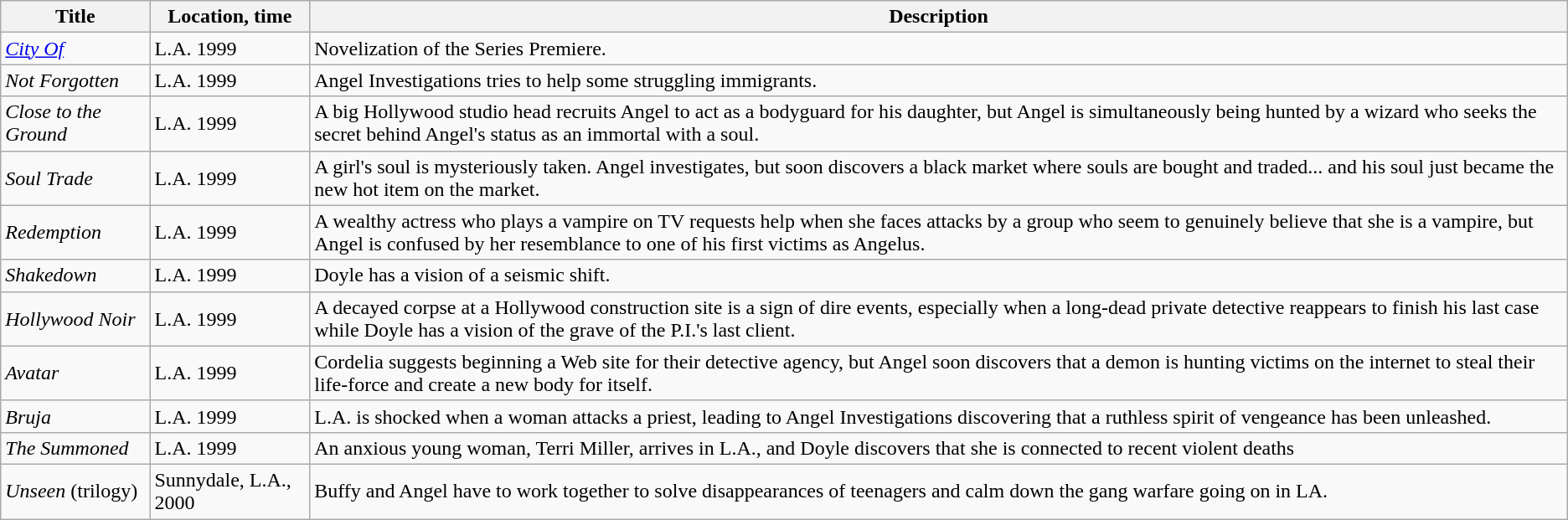<table class="wikitable">
<tr>
<th>Title</th>
<th>Location, time</th>
<th>Description</th>
</tr>
<tr>
<td><em><a href='#'>City Of</a></em></td>
<td>L.A. 1999</td>
<td>Novelization of the Series Premiere.</td>
</tr>
<tr>
<td><em>Not Forgotten</em></td>
<td>L.A. 1999</td>
<td>Angel Investigations tries to help some struggling immigrants.</td>
</tr>
<tr>
<td><em>Close to the Ground</em></td>
<td>L.A. 1999</td>
<td>A big Hollywood studio head recruits Angel to act as a bodyguard for his daughter, but Angel is simultaneously being hunted by a wizard who seeks the secret behind Angel's status as an immortal with a soul.</td>
</tr>
<tr>
<td><em>Soul Trade</em></td>
<td>L.A. 1999</td>
<td>A girl's soul is mysteriously taken. Angel investigates, but soon discovers a black market where souls are bought and traded... and his soul just became the new hot item on the market.</td>
</tr>
<tr>
<td><em>Redemption</em></td>
<td>L.A. 1999</td>
<td>A wealthy actress who plays a vampire on TV requests help when she faces attacks by a group who seem to genuinely believe that she is a vampire, but Angel is confused by her resemblance to one of his first victims as Angelus.</td>
</tr>
<tr>
<td><em>Shakedown</em></td>
<td>L.A. 1999</td>
<td>Doyle has a vision of a seismic shift.</td>
</tr>
<tr>
<td><em>Hollywood Noir</em></td>
<td>L.A. 1999</td>
<td>A decayed corpse at a Hollywood construction site is a sign of dire events, especially when a long-dead private detective reappears to finish his last case while Doyle has a vision of the grave of the P.I.'s last client.</td>
</tr>
<tr>
<td><em>Avatar</em></td>
<td>L.A. 1999</td>
<td>Cordelia suggests beginning a Web site for their detective agency, but Angel soon discovers that a demon is hunting victims on the internet to steal their life-force and create a new body for itself.</td>
</tr>
<tr>
<td><em>Bruja</em></td>
<td>L.A. 1999</td>
<td>L.A. is shocked when a woman attacks a priest, leading to Angel Investigations discovering that a ruthless spirit of vengeance has been unleashed.</td>
</tr>
<tr>
<td><em>The Summoned</em></td>
<td>L.A. 1999</td>
<td>An anxious young woman, Terri Miller, arrives in L.A., and Doyle discovers that she is connected to recent violent deaths</td>
</tr>
<tr>
<td><em>Unseen</em> (trilogy)</td>
<td>Sunnydale, L.A., 2000</td>
<td>Buffy and Angel have to work together to solve disappearances of teenagers and calm down the gang warfare going on in LA.</td>
</tr>
</table>
